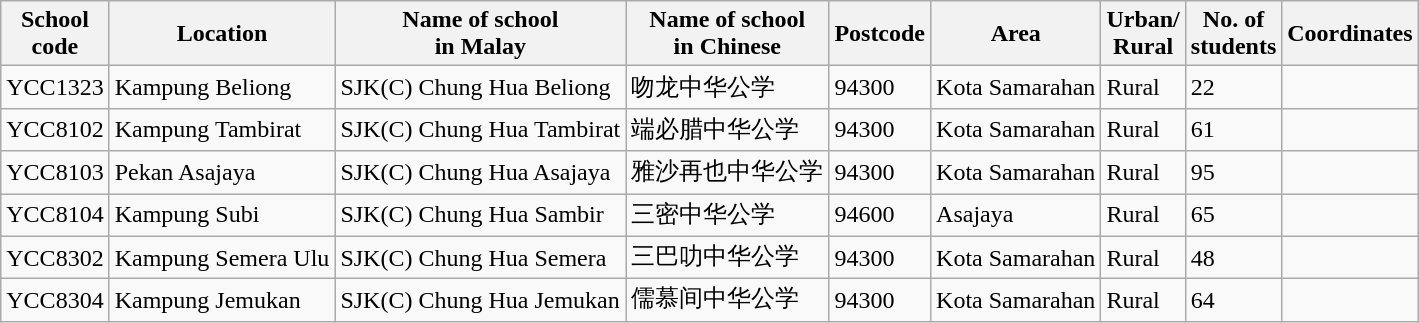<table class="wikitable sortable">
<tr>
<th>School<br>code</th>
<th>Location</th>
<th>Name of school<br>in Malay</th>
<th>Name of school<br>in Chinese</th>
<th>Postcode</th>
<th>Area</th>
<th>Urban/<br>Rural</th>
<th>No. of<br>students</th>
<th>Coordinates</th>
</tr>
<tr>
<td>YCC1323</td>
<td>Kampung Beliong</td>
<td>SJK(C) Chung Hua Beliong</td>
<td>吻龙中华公学</td>
<td>94300</td>
<td>Kota Samarahan</td>
<td>Rural</td>
<td>22</td>
<td></td>
</tr>
<tr>
<td>YCC8102</td>
<td>Kampung Tambirat</td>
<td>SJK(C) Chung Hua Tambirat</td>
<td>端必腊中华公学</td>
<td>94300</td>
<td>Kota Samarahan</td>
<td>Rural</td>
<td>61</td>
<td></td>
</tr>
<tr>
<td>YCC8103</td>
<td>Pekan Asajaya</td>
<td>SJK(C) Chung Hua Asajaya</td>
<td>雅沙再也中华公学</td>
<td>94300</td>
<td>Kota Samarahan</td>
<td>Rural</td>
<td>95</td>
<td></td>
</tr>
<tr>
<td>YCC8104</td>
<td>Kampung Subi</td>
<td>SJK(C) Chung Hua Sambir</td>
<td>三密中华公学</td>
<td>94600</td>
<td>Asajaya</td>
<td>Rural</td>
<td>65</td>
<td></td>
</tr>
<tr>
<td>YCC8302</td>
<td>Kampung Semera Ulu</td>
<td>SJK(C) Chung Hua Semera</td>
<td>三巴叻中华公学</td>
<td>94300</td>
<td>Kota Samarahan</td>
<td>Rural</td>
<td>48</td>
<td></td>
</tr>
<tr>
<td>YCC8304</td>
<td>Kampung Jemukan</td>
<td>SJK(C) Chung Hua Jemukan</td>
<td>儒慕间中华公学</td>
<td>94300</td>
<td>Kota Samarahan</td>
<td>Rural</td>
<td>64</td>
<td></td>
</tr>
</table>
